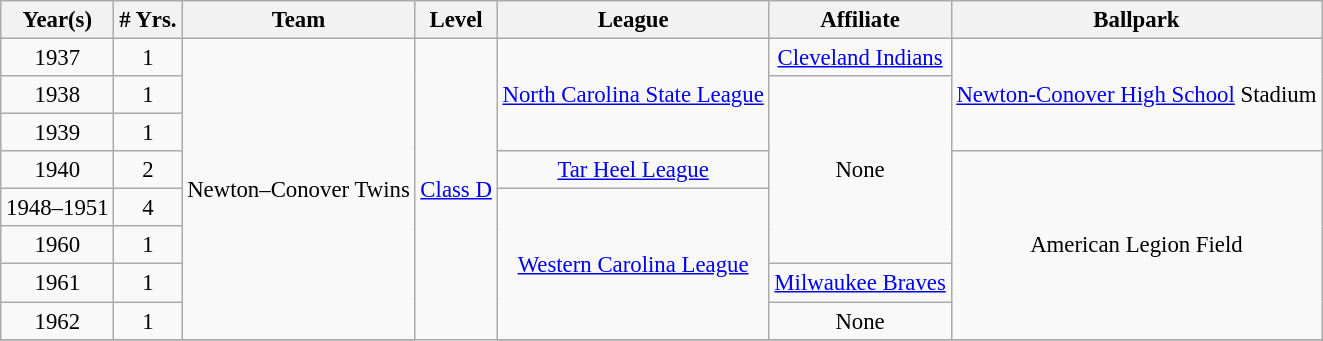<table class="wikitable" style="text-align:center; font-size: 95%;">
<tr>
<th>Year(s)</th>
<th># Yrs.</th>
<th>Team</th>
<th>Level</th>
<th>League</th>
<th>Affiliate</th>
<th>Ballpark</th>
</tr>
<tr>
<td>1937</td>
<td>1</td>
<td rowspan=8>Newton–Conover Twins</td>
<td rowspan=9><a href='#'>Class D</a></td>
<td rowspan=3><a href='#'>North Carolina State League</a></td>
<td><a href='#'>Cleveland Indians</a></td>
<td rowspan=3><a href='#'>Newton-Conover High School</a> Stadium</td>
</tr>
<tr>
<td>1938</td>
<td>1</td>
<td rowspan=5>None</td>
</tr>
<tr>
<td>1939</td>
<td>1</td>
</tr>
<tr>
<td>1940</td>
<td>2</td>
<td><a href='#'>Tar Heel League</a></td>
<td Rowspan=5>American Legion Field</td>
</tr>
<tr>
<td>1948–1951</td>
<td>4</td>
<td rowspan=4><a href='#'>Western Carolina League</a></td>
</tr>
<tr>
<td>1960</td>
<td>1</td>
</tr>
<tr>
<td>1961</td>
<td>1</td>
<td><a href='#'>Milwaukee Braves</a></td>
</tr>
<tr>
<td>1962</td>
<td>1</td>
<td>None</td>
</tr>
<tr>
</tr>
</table>
